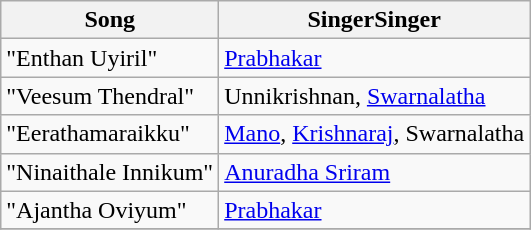<table class="wikitable">
<tr>
<th>Song</th>
<th>SingerSinger</th>
</tr>
<tr>
<td>"Enthan Uyiril"</td>
<td><a href='#'>Prabhakar</a></td>
</tr>
<tr>
<td>"Veesum Thendral"</td>
<td>Unnikrishnan, <a href='#'>Swarnalatha</a></td>
</tr>
<tr>
<td>"Eerathamaraikku"</td>
<td><a href='#'>Mano</a>, <a href='#'>Krishnaraj</a>, Swarnalatha</td>
</tr>
<tr>
<td>"Ninaithale Innikum"</td>
<td><a href='#'>Anuradha Sriram</a></td>
</tr>
<tr>
<td>"Ajantha Oviyum"</td>
<td><a href='#'>Prabhakar</a></td>
</tr>
<tr>
</tr>
</table>
